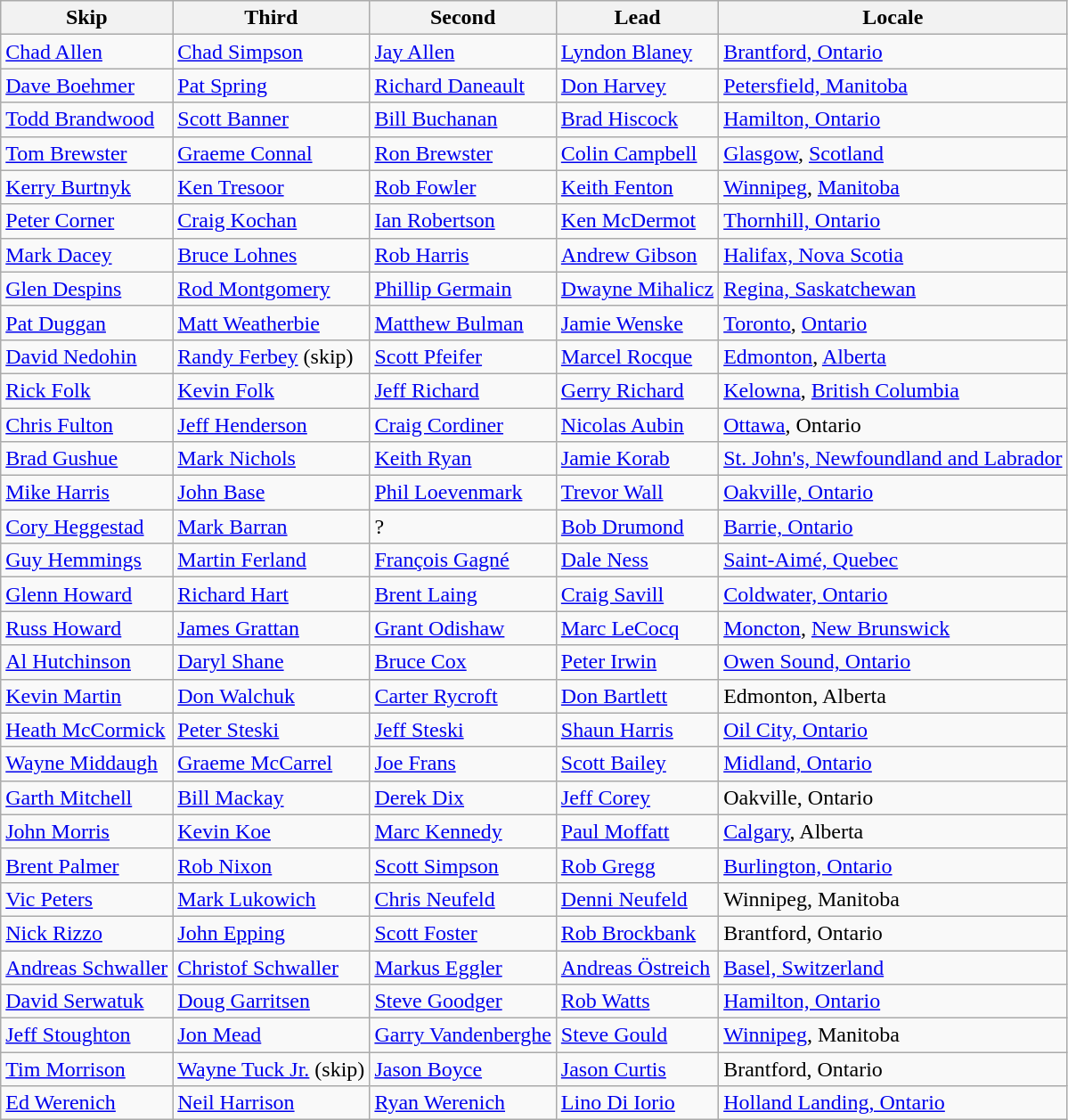<table class="wikitable">
<tr>
<th>Skip</th>
<th>Third</th>
<th>Second</th>
<th>Lead</th>
<th>Locale</th>
</tr>
<tr>
<td><a href='#'>Chad Allen</a></td>
<td><a href='#'>Chad Simpson</a></td>
<td><a href='#'>Jay Allen</a></td>
<td><a href='#'>Lyndon Blaney</a></td>
<td> <a href='#'>Brantford, Ontario</a></td>
</tr>
<tr>
<td><a href='#'>Dave Boehmer</a></td>
<td><a href='#'>Pat Spring</a></td>
<td><a href='#'>Richard Daneault</a></td>
<td><a href='#'>Don Harvey</a></td>
<td> <a href='#'>Petersfield, Manitoba</a></td>
</tr>
<tr>
<td><a href='#'>Todd Brandwood</a></td>
<td><a href='#'>Scott Banner</a></td>
<td><a href='#'>Bill Buchanan</a></td>
<td><a href='#'>Brad Hiscock</a></td>
<td> <a href='#'>Hamilton, Ontario</a></td>
</tr>
<tr>
<td><a href='#'>Tom Brewster</a></td>
<td><a href='#'>Graeme Connal</a></td>
<td><a href='#'>Ron Brewster</a></td>
<td><a href='#'>Colin Campbell</a></td>
<td>  <a href='#'>Glasgow</a>, <a href='#'>Scotland</a></td>
</tr>
<tr>
<td><a href='#'>Kerry Burtnyk</a></td>
<td><a href='#'>Ken Tresoor</a></td>
<td><a href='#'>Rob Fowler</a></td>
<td><a href='#'>Keith Fenton</a></td>
<td> <a href='#'>Winnipeg</a>, <a href='#'>Manitoba</a></td>
</tr>
<tr>
<td><a href='#'>Peter Corner</a></td>
<td><a href='#'>Craig Kochan</a></td>
<td><a href='#'>Ian Robertson</a></td>
<td><a href='#'>Ken McDermot</a></td>
<td> <a href='#'>Thornhill, Ontario</a></td>
</tr>
<tr>
<td><a href='#'>Mark Dacey</a></td>
<td><a href='#'>Bruce Lohnes</a></td>
<td><a href='#'>Rob Harris</a></td>
<td><a href='#'>Andrew Gibson</a></td>
<td> <a href='#'>Halifax, Nova Scotia</a></td>
</tr>
<tr>
<td><a href='#'>Glen Despins</a></td>
<td><a href='#'>Rod Montgomery</a></td>
<td><a href='#'>Phillip Germain</a></td>
<td><a href='#'>Dwayne Mihalicz</a></td>
<td> <a href='#'>Regina, Saskatchewan</a></td>
</tr>
<tr>
<td><a href='#'>Pat Duggan</a></td>
<td><a href='#'>Matt Weatherbie</a></td>
<td><a href='#'>Matthew Bulman</a></td>
<td><a href='#'>Jamie Wenske</a></td>
<td> <a href='#'>Toronto</a>, <a href='#'>Ontario</a></td>
</tr>
<tr>
<td><a href='#'>David Nedohin</a></td>
<td><a href='#'>Randy Ferbey</a> (skip)</td>
<td><a href='#'>Scott Pfeifer</a></td>
<td><a href='#'>Marcel Rocque</a></td>
<td> <a href='#'>Edmonton</a>, <a href='#'>Alberta</a></td>
</tr>
<tr>
<td><a href='#'>Rick Folk</a></td>
<td><a href='#'>Kevin Folk</a></td>
<td><a href='#'>Jeff Richard</a></td>
<td><a href='#'>Gerry Richard</a></td>
<td> <a href='#'>Kelowna</a>, <a href='#'>British Columbia</a></td>
</tr>
<tr>
<td><a href='#'>Chris Fulton</a></td>
<td><a href='#'>Jeff Henderson</a></td>
<td><a href='#'>Craig Cordiner</a></td>
<td><a href='#'>Nicolas Aubin</a></td>
<td> <a href='#'>Ottawa</a>, Ontario</td>
</tr>
<tr>
<td><a href='#'>Brad Gushue</a></td>
<td><a href='#'>Mark Nichols</a></td>
<td><a href='#'>Keith Ryan</a></td>
<td><a href='#'>Jamie Korab</a></td>
<td> <a href='#'>St. John's, Newfoundland and Labrador</a></td>
</tr>
<tr>
<td><a href='#'>Mike Harris</a></td>
<td><a href='#'>John Base</a></td>
<td><a href='#'>Phil Loevenmark</a></td>
<td><a href='#'>Trevor Wall</a></td>
<td> <a href='#'>Oakville, Ontario</a></td>
</tr>
<tr>
<td><a href='#'>Cory Heggestad</a></td>
<td><a href='#'>Mark Barran</a></td>
<td>?</td>
<td><a href='#'>Bob Drumond</a></td>
<td> <a href='#'>Barrie, Ontario</a></td>
</tr>
<tr>
<td><a href='#'>Guy Hemmings</a></td>
<td><a href='#'>Martin Ferland</a></td>
<td><a href='#'>François Gagné</a></td>
<td><a href='#'>Dale Ness</a></td>
<td> <a href='#'>Saint-Aimé, Quebec</a></td>
</tr>
<tr>
<td><a href='#'>Glenn Howard</a></td>
<td><a href='#'>Richard Hart</a></td>
<td><a href='#'>Brent Laing</a></td>
<td><a href='#'>Craig Savill</a></td>
<td> <a href='#'>Coldwater, Ontario</a></td>
</tr>
<tr>
<td><a href='#'>Russ Howard</a></td>
<td><a href='#'>James Grattan</a></td>
<td><a href='#'>Grant Odishaw</a></td>
<td><a href='#'>Marc LeCocq</a></td>
<td> <a href='#'>Moncton</a>, <a href='#'>New Brunswick</a></td>
</tr>
<tr>
<td><a href='#'>Al Hutchinson</a></td>
<td><a href='#'>Daryl Shane</a></td>
<td><a href='#'>Bruce Cox</a></td>
<td><a href='#'>Peter Irwin</a></td>
<td> <a href='#'>Owen Sound, Ontario</a></td>
</tr>
<tr>
<td><a href='#'>Kevin Martin</a></td>
<td><a href='#'>Don Walchuk</a></td>
<td><a href='#'>Carter Rycroft</a></td>
<td><a href='#'>Don Bartlett</a></td>
<td> Edmonton, Alberta</td>
</tr>
<tr>
<td><a href='#'>Heath McCormick</a></td>
<td><a href='#'>Peter Steski</a></td>
<td><a href='#'>Jeff Steski</a></td>
<td><a href='#'>Shaun Harris</a></td>
<td> <a href='#'>Oil City, Ontario</a></td>
</tr>
<tr>
<td><a href='#'>Wayne Middaugh</a></td>
<td><a href='#'>Graeme McCarrel</a></td>
<td><a href='#'>Joe Frans</a></td>
<td><a href='#'>Scott Bailey</a></td>
<td> <a href='#'>Midland, Ontario</a></td>
</tr>
<tr>
<td><a href='#'>Garth Mitchell</a></td>
<td><a href='#'>Bill Mackay</a></td>
<td><a href='#'>Derek Dix</a></td>
<td><a href='#'>Jeff Corey</a></td>
<td> Oakville, Ontario</td>
</tr>
<tr>
<td><a href='#'>John Morris</a></td>
<td><a href='#'>Kevin Koe</a></td>
<td><a href='#'>Marc Kennedy</a></td>
<td><a href='#'>Paul Moffatt</a></td>
<td> <a href='#'>Calgary</a>, Alberta</td>
</tr>
<tr>
<td><a href='#'>Brent Palmer</a></td>
<td><a href='#'>Rob Nixon</a></td>
<td><a href='#'>Scott Simpson</a></td>
<td><a href='#'>Rob Gregg</a></td>
<td> <a href='#'>Burlington, Ontario</a></td>
</tr>
<tr>
<td><a href='#'>Vic Peters</a></td>
<td><a href='#'>Mark Lukowich</a></td>
<td><a href='#'>Chris Neufeld</a></td>
<td><a href='#'>Denni Neufeld</a></td>
<td> Winnipeg, Manitoba</td>
</tr>
<tr>
<td><a href='#'>Nick Rizzo</a></td>
<td><a href='#'>John Epping</a></td>
<td><a href='#'>Scott Foster</a></td>
<td><a href='#'>Rob Brockbank</a></td>
<td> Brantford, Ontario</td>
</tr>
<tr>
<td><a href='#'>Andreas Schwaller</a></td>
<td><a href='#'>Christof Schwaller</a></td>
<td><a href='#'>Markus Eggler</a></td>
<td><a href='#'>Andreas Östreich</a></td>
<td> <a href='#'>Basel, Switzerland</a></td>
</tr>
<tr>
<td><a href='#'>David Serwatuk</a></td>
<td><a href='#'>Doug Garritsen</a></td>
<td><a href='#'>Steve Goodger</a></td>
<td><a href='#'>Rob Watts</a></td>
<td> <a href='#'>Hamilton, Ontario</a></td>
</tr>
<tr>
<td><a href='#'>Jeff Stoughton</a></td>
<td><a href='#'>Jon Mead</a></td>
<td><a href='#'>Garry Vandenberghe</a></td>
<td><a href='#'>Steve Gould</a></td>
<td> <a href='#'>Winnipeg</a>, Manitoba</td>
</tr>
<tr>
<td><a href='#'>Tim Morrison</a></td>
<td><a href='#'>Wayne Tuck Jr.</a> (skip)</td>
<td><a href='#'>Jason Boyce</a></td>
<td><a href='#'>Jason Curtis</a></td>
<td> Brantford, Ontario</td>
</tr>
<tr>
<td><a href='#'>Ed Werenich</a></td>
<td><a href='#'>Neil Harrison</a></td>
<td><a href='#'>Ryan Werenich</a></td>
<td><a href='#'>Lino Di Iorio</a></td>
<td> <a href='#'>Holland Landing, Ontario</a></td>
</tr>
</table>
